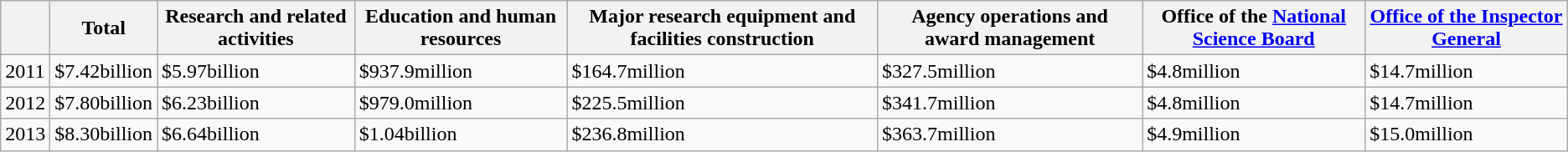<table class="wikitable">
<tr>
<th></th>
<th>Total</th>
<th>Research and related activities</th>
<th>Education and human resources</th>
<th>Major research equipment and facilities construction</th>
<th>Agency operations and award management</th>
<th>Office of the <a href='#'>National Science Board</a></th>
<th><a href='#'>Office of the Inspector General</a></th>
</tr>
<tr>
<td>2011</td>
<td>$7.42billion</td>
<td>$5.97billion</td>
<td>$937.9million</td>
<td>$164.7million</td>
<td>$327.5million</td>
<td>$4.8million</td>
<td>$14.7million</td>
</tr>
<tr>
<td>2012</td>
<td>$7.80billion</td>
<td>$6.23billion</td>
<td>$979.0million</td>
<td>$225.5million</td>
<td>$341.7million</td>
<td>$4.8million</td>
<td>$14.7million</td>
</tr>
<tr>
<td>2013</td>
<td>$8.30billion</td>
<td>$6.64billion</td>
<td>$1.04billion</td>
<td>$236.8million</td>
<td>$363.7million</td>
<td>$4.9million</td>
<td>$15.0million</td>
</tr>
</table>
